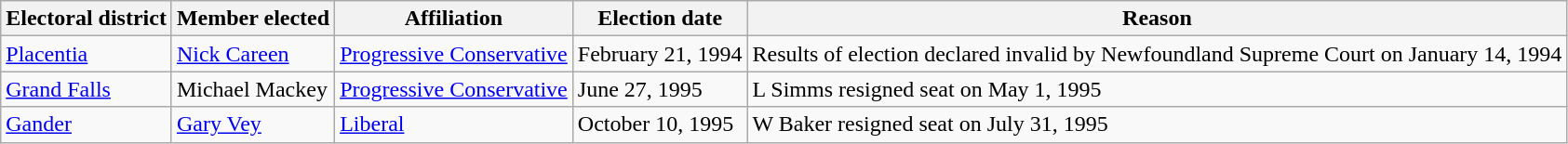<table class="wikitable sortable">
<tr>
<th>Electoral district</th>
<th>Member elected</th>
<th>Affiliation</th>
<th>Election date</th>
<th>Reason</th>
</tr>
<tr>
<td><a href='#'>Placentia</a></td>
<td><a href='#'>Nick Careen</a></td>
<td><a href='#'>Progressive Conservative</a></td>
<td>February 21, 1994</td>
<td>Results of election declared invalid by Newfoundland Supreme Court on January 14, 1994</td>
</tr>
<tr>
<td><a href='#'>Grand Falls</a></td>
<td>Michael Mackey</td>
<td><a href='#'>Progressive Conservative</a></td>
<td>June 27, 1995</td>
<td>L Simms resigned seat on May 1, 1995</td>
</tr>
<tr>
<td><a href='#'>Gander</a></td>
<td><a href='#'>Gary Vey</a></td>
<td><a href='#'>Liberal</a></td>
<td>October 10, 1995</td>
<td>W Baker resigned seat on July 31, 1995</td>
</tr>
</table>
